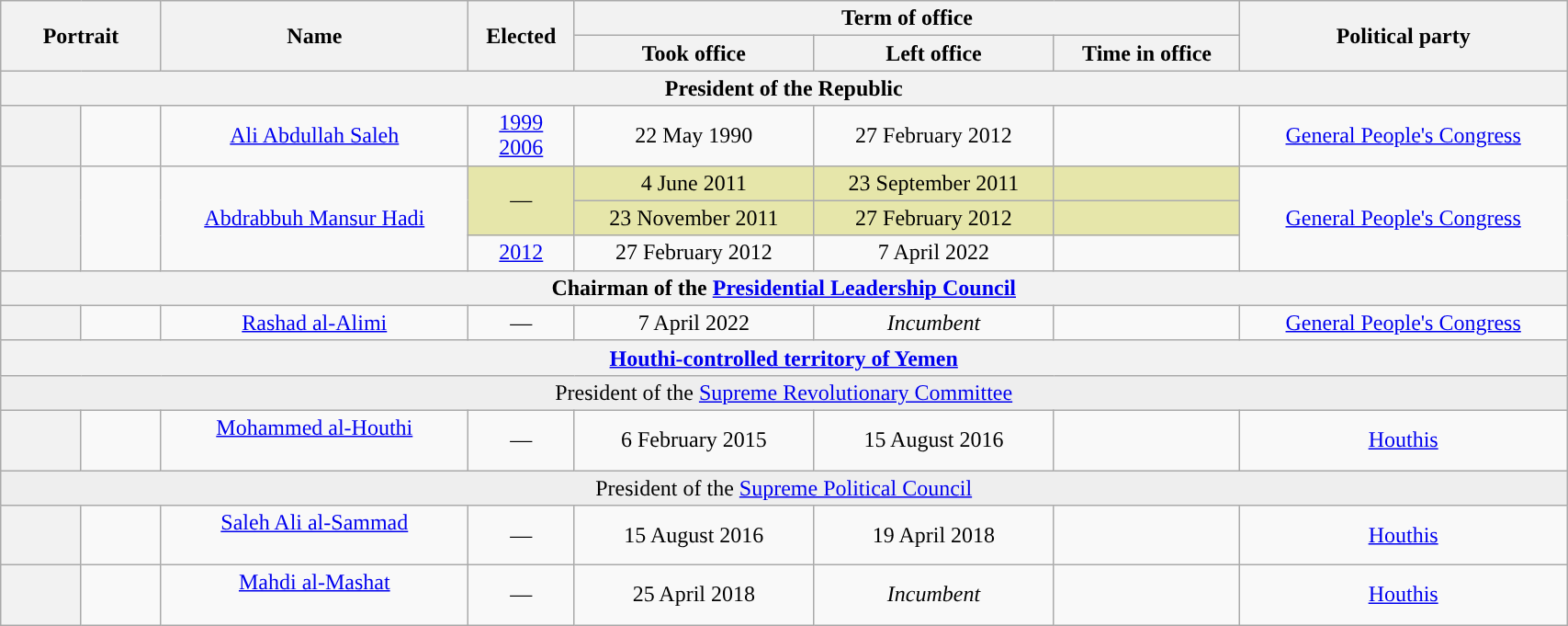<table class="wikitable" style="text-align:center; border:1px #aaf solid; width:90%;">
<tr>
<th rowspan="2" colspan="2" width="80px">Portrait</th>
<th rowspan="2">Name<br></th>
<th rowspan="2">Elected</th>
<th colspan="3">Term of office</th>
<th rowspan="2">Political party</th>
</tr>
<tr>
<th>Took office</th>
<th>Left office</th>
<th>Time in office</th>
</tr>
<tr>
<th colspan="8">President of the Republic</th>
</tr>
<tr>
<th style="background:"></th>
<td></td>
<td><a href='#'>Ali Abdullah Saleh</a><br></td>
<td><a href='#'>1999</a><br><a href='#'>2006</a></td>
<td>22 May 1990</td>
<td>27 February 2012<br></td>
<td></td>
<td><a href='#'>General People's Congress</a></td>
</tr>
<tr>
<th rowspan=3 style="background:"></th>
<td rowspan=3></td>
<td rowspan=3><a href='#'>Abdrabbuh Mansur Hadi</a><br></td>
<td rowspan=2 style="background:#e6e6aa;">—</td>
<td style="background:#e6e6aa;">4 June 2011</td>
<td style="background:#e6e6aa;">23 September 2011</td>
<td style="background:#e6e6aa;"></td>
<td rowspan=3><a href='#'>General People's Congress</a></td>
</tr>
<tr>
<td style="background:#e6e6aa;">23 November 2011</td>
<td style="background:#e6e6aa;">27 February 2012</td>
<td style="background:#e6e6aa;"></td>
</tr>
<tr>
<td><a href='#'>2012</a></td>
<td>27 February 2012</td>
<td>7 April 2022<br></td>
<td></td>
</tr>
<tr>
<th colspan="8">Chairman of the <a href='#'>Presidential Leadership Council</a></th>
</tr>
<tr>
<th style="background:"></th>
<td></td>
<td><a href='#'>Rashad al-Alimi</a><br></td>
<td>—</td>
<td>7 April 2022</td>
<td><em>Incumbent</em></td>
<td></td>
<td><a href='#'>General People's Congress</a></td>
</tr>
<tr>
<th colspan="8"><a href='#'>Houthi-controlled territory of Yemen</a></th>
</tr>
<tr>
<td bgcolor=#EEEEEE colspan="8">President of the <a href='#'>Supreme Revolutionary Committee</a></td>
</tr>
<tr>
<th style="background:"></th>
<td></td>
<td><a href='#'>Mohammed al-Houthi</a><br><br></td>
<td>—</td>
<td>6 February 2015</td>
<td>15 August 2016</td>
<td></td>
<td><a href='#'>Houthis</a></td>
</tr>
<tr>
<td bgcolor=#EEEEEE colspan="8">President of the <a href='#'>Supreme Political Council</a></td>
</tr>
<tr>
<th style="background:"></th>
<td></td>
<td><a href='#'>Saleh Ali al-Sammad</a><br><br></td>
<td>—</td>
<td>15 August 2016</td>
<td>19 April 2018<br></td>
<td></td>
<td><a href='#'>Houthis</a></td>
</tr>
<tr>
<th style="background:"></th>
<td></td>
<td><a href='#'>Mahdi al-Mashat</a><br><br></td>
<td>—</td>
<td>25 April 2018</td>
<td><em>Incumbent</em></td>
<td></td>
<td><a href='#'>Houthis</a></td>
</tr>
</table>
